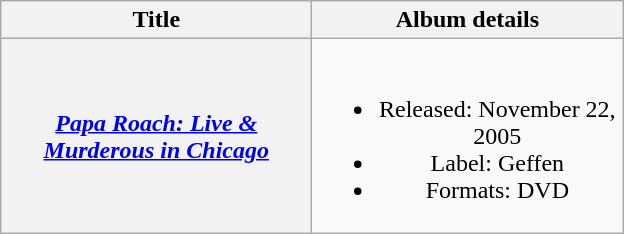<table class="wikitable plainrowheaders" style="text-align:center;">
<tr>
<th width="200">Title</th>
<th width="200">Album details</th>
</tr>
<tr>
<th scope="row"><em><a href='#'>Papa Roach: Live & Murderous in Chicago</a></em></th>
<td><br><ul><li>Released: November 22, 2005</li><li>Label: Geffen</li><li>Formats: DVD</li></ul></td>
</tr>
</table>
